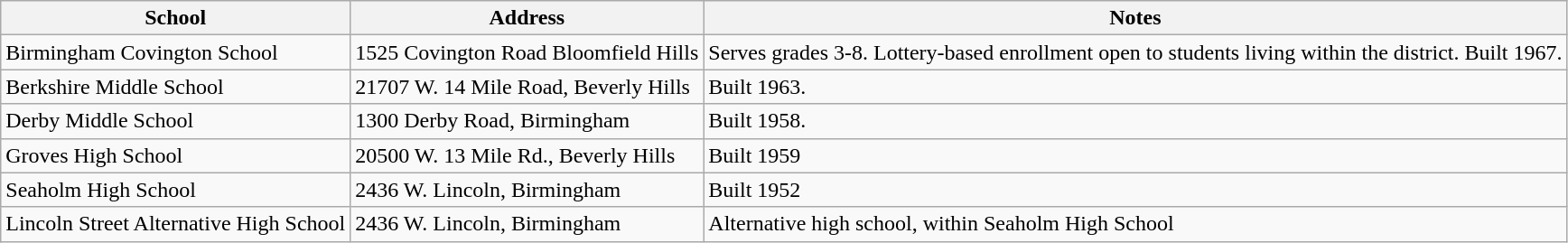<table class="wikitable">
<tr>
<th>School</th>
<th>Address</th>
<th>Notes</th>
</tr>
<tr>
<td>Birmingham Covington School</td>
<td>1525 Covington Road Bloomfield Hills</td>
<td>Serves grades 3-8. Lottery-based enrollment open to students living within the district. Built 1967.</td>
</tr>
<tr>
<td>Berkshire Middle School</td>
<td>21707 W. 14 Mile Road, Beverly Hills</td>
<td>Built 1963.</td>
</tr>
<tr>
<td>Derby Middle School</td>
<td>1300 Derby Road, Birmingham</td>
<td>Built 1958.</td>
</tr>
<tr>
<td>Groves High School</td>
<td>20500 W. 13 Mile Rd., Beverly Hills</td>
<td>Built 1959</td>
</tr>
<tr>
<td>Seaholm High School</td>
<td>2436 W. Lincoln, Birmingham</td>
<td>Built 1952</td>
</tr>
<tr>
<td>Lincoln Street Alternative High School</td>
<td>2436 W. Lincoln, Birmingham</td>
<td>Alternative high school, within Seaholm High School</td>
</tr>
</table>
